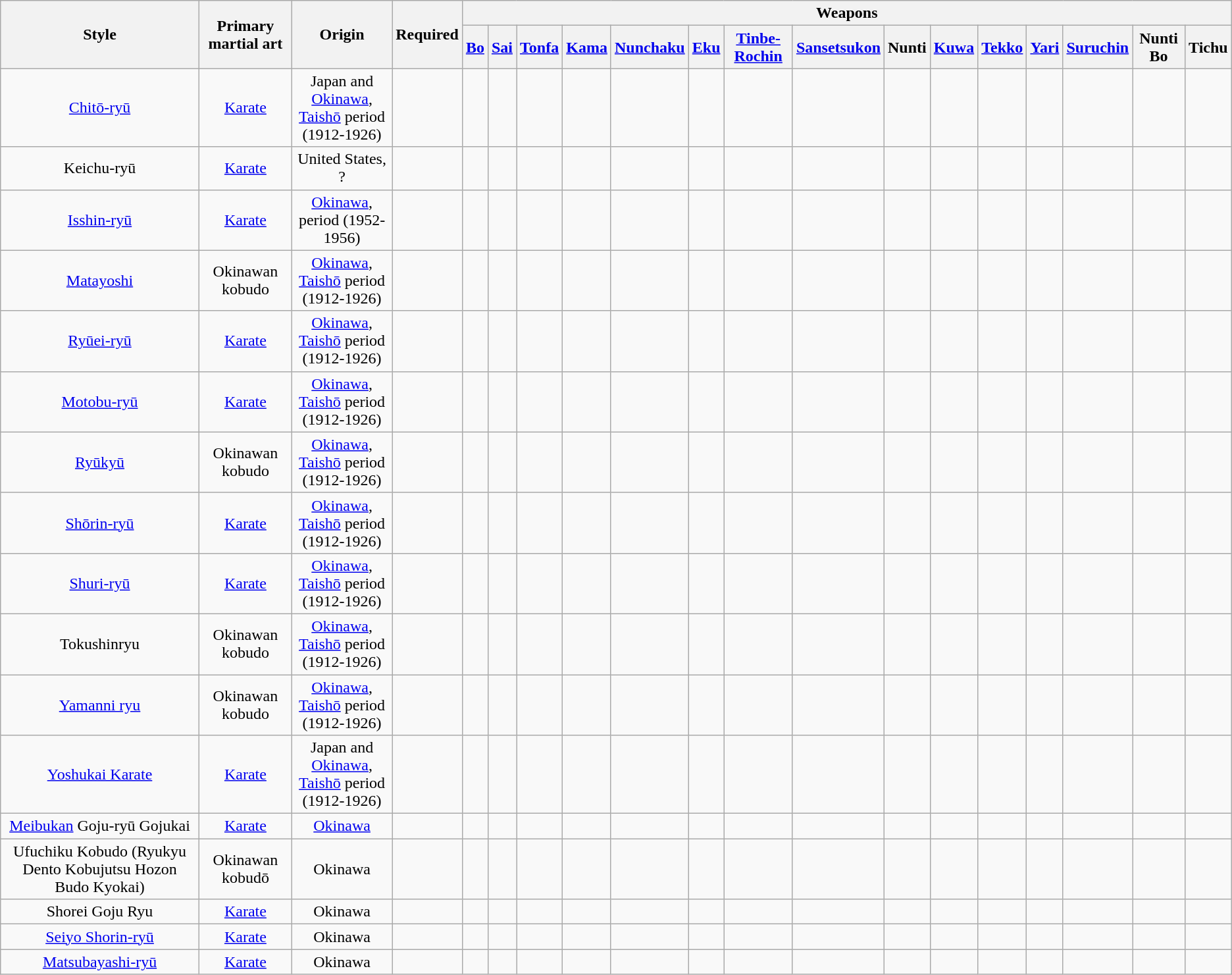<table class="wikitable sortable sticky-table-head" style="text-align:center">
<tr>
<th rowspan="2">Style</th>
<th rowspan="2">Primary martial art</th>
<th rowspan="2">Origin</th>
<th rowspan="2">Required</th>
<th colspan="17">Weapons</th>
</tr>
<tr>
<th><a href='#'>Bo</a></th>
<th><a href='#'>Sai</a></th>
<th><a href='#'>Tonfa</a></th>
<th><a href='#'>Kama</a></th>
<th><a href='#'>Nunchaku</a></th>
<th><a href='#'>Eku</a></th>
<th><a href='#'>Tinbe-Rochin</a></th>
<th><a href='#'>Sansetsukon</a></th>
<th>Nunti</th>
<th><a href='#'>Kuwa</a></th>
<th><a href='#'>Tekko</a></th>
<th><a href='#'>Yari</a></th>
<th><a href='#'>Suruchin</a></th>
<th>Nunti Bo</th>
<th>Tichu</th>
</tr>
<tr>
<td><a href='#'>Chitō-ryū</a></td>
<td><a href='#'>Karate</a></td>
<td>Japan and <a href='#'>Okinawa</a>,<br><a href='#'>Taishō</a> period (1912-1926)</td>
<td></td>
<td></td>
<td></td>
<td></td>
<td></td>
<td></td>
<td></td>
<td></td>
<td></td>
<td></td>
<td></td>
<td></td>
<td></td>
<td></td>
<td></td>
<td></td>
</tr>
<tr>
<td>Keichu-ryū</td>
<td><a href='#'>Karate</a></td>
<td>United States,<br>?</td>
<td></td>
<td></td>
<td></td>
<td></td>
<td></td>
<td></td>
<td></td>
<td></td>
<td></td>
<td></td>
<td></td>
<td></td>
<td></td>
<td></td>
<td></td>
<td></td>
</tr>
<tr>
<td><a href='#'>Isshin-ryū</a></td>
<td><a href='#'>Karate</a></td>
<td><a href='#'>Okinawa</a>,<br>period (1952-1956)</td>
<td></td>
<td></td>
<td></td>
<td></td>
<td></td>
<td></td>
<td></td>
<td></td>
<td></td>
<td></td>
<td></td>
<td></td>
<td></td>
<td></td>
<td></td>
<td></td>
</tr>
<tr>
<td><a href='#'>Matayoshi</a></td>
<td>Okinawan kobudo</td>
<td><a href='#'>Okinawa</a>,<br><a href='#'>Taishō</a> period (1912-1926)</td>
<td></td>
<td></td>
<td></td>
<td></td>
<td></td>
<td></td>
<td></td>
<td></td>
<td></td>
<td></td>
<td></td>
<td></td>
<td></td>
<td></td>
<td></td>
<td></td>
</tr>
<tr>
<td><a href='#'>Ryūei-ryū</a></td>
<td><a href='#'>Karate</a></td>
<td><a href='#'>Okinawa</a>,<br><a href='#'>Taishō</a> period (1912-1926)</td>
<td></td>
<td></td>
<td></td>
<td></td>
<td></td>
<td></td>
<td></td>
<td></td>
<td></td>
<td></td>
<td></td>
<td></td>
<td></td>
<td></td>
<td></td>
<td></td>
</tr>
<tr>
<td><a href='#'>Motobu-ryū</a></td>
<td><a href='#'>Karate</a></td>
<td><a href='#'>Okinawa</a>,<br><a href='#'>Taishō</a> period (1912-1926)</td>
<td></td>
<td></td>
<td></td>
<td></td>
<td></td>
<td></td>
<td></td>
<td></td>
<td></td>
<td></td>
<td></td>
<td></td>
<td></td>
<td></td>
<td></td>
<td></td>
</tr>
<tr>
<td><a href='#'>Ryūkyū</a></td>
<td>Okinawan kobudo</td>
<td><a href='#'>Okinawa</a>,<br><a href='#'>Taishō</a> period (1912-1926)</td>
<td></td>
<td></td>
<td></td>
<td></td>
<td></td>
<td></td>
<td></td>
<td></td>
<td></td>
<td></td>
<td></td>
<td></td>
<td></td>
<td></td>
<td></td>
<td></td>
</tr>
<tr>
<td><a href='#'>Shōrin-ryū</a></td>
<td><a href='#'>Karate</a></td>
<td><a href='#'>Okinawa</a>,<br><a href='#'>Taishō</a> period (1912-1926)</td>
<td></td>
<td></td>
<td></td>
<td></td>
<td></td>
<td></td>
<td></td>
<td></td>
<td></td>
<td></td>
<td></td>
<td></td>
<td></td>
<td></td>
<td></td>
<td></td>
</tr>
<tr>
<td><a href='#'>Shuri-ryū</a></td>
<td><a href='#'>Karate</a></td>
<td><a href='#'>Okinawa</a>,<br><a href='#'>Taishō</a> period (1912-1926)</td>
<td></td>
<td></td>
<td></td>
<td></td>
<td></td>
<td></td>
<td></td>
<td></td>
<td></td>
<td></td>
<td></td>
<td></td>
<td></td>
<td></td>
<td></td>
<td></td>
</tr>
<tr>
<td>Tokushinryu</td>
<td>Okinawan kobudo</td>
<td><a href='#'>Okinawa</a>,<br><a href='#'>Taishō</a> period (1912-1926)</td>
<td></td>
<td></td>
<td></td>
<td></td>
<td></td>
<td></td>
<td></td>
<td></td>
<td></td>
<td></td>
<td></td>
<td></td>
<td></td>
<td></td>
<td></td>
<td></td>
</tr>
<tr>
<td><a href='#'>Yamanni ryu</a></td>
<td>Okinawan kobudo</td>
<td><a href='#'>Okinawa</a>,<br><a href='#'>Taishō</a> period (1912-1926)</td>
<td></td>
<td></td>
<td></td>
<td></td>
<td></td>
<td></td>
<td></td>
<td></td>
<td></td>
<td></td>
<td></td>
<td></td>
<td></td>
<td></td>
<td></td>
<td></td>
</tr>
<tr>
<td><a href='#'>Yoshukai Karate</a></td>
<td><a href='#'>Karate</a></td>
<td>Japan and <a href='#'>Okinawa</a>,<br><a href='#'>Taishō</a> period (1912-1926)</td>
<td></td>
<td></td>
<td></td>
<td></td>
<td></td>
<td></td>
<td></td>
<td></td>
<td></td>
<td></td>
<td></td>
<td></td>
<td></td>
<td></td>
<td></td>
<td></td>
</tr>
<tr>
<td><a href='#'>Meibukan</a> Goju-ryū Gojukai</td>
<td><a href='#'>Karate</a></td>
<td><a href='#'>Okinawa</a></td>
<td></td>
<td></td>
<td></td>
<td></td>
<td></td>
<td></td>
<td></td>
<td></td>
<td></td>
<td></td>
<td></td>
<td></td>
<td></td>
<td></td>
<td></td>
<td></td>
</tr>
<tr>
<td>Ufuchiku Kobudo (Ryukyu Dento Kobujutsu Hozon Budo Kyokai)</td>
<td>Okinawan kobudō</td>
<td>Okinawa</td>
<td></td>
<td></td>
<td></td>
<td></td>
<td></td>
<td></td>
<td></td>
<td></td>
<td></td>
<td></td>
<td></td>
<td></td>
<td></td>
<td></td>
<td></td>
<td></td>
</tr>
<tr>
<td>Shorei Goju Ryu</td>
<td><a href='#'>Karate</a></td>
<td>Okinawa</td>
<td></td>
<td></td>
<td></td>
<td></td>
<td></td>
<td></td>
<td></td>
<td></td>
<td></td>
<td></td>
<td></td>
<td></td>
<td></td>
<td></td>
<td></td>
<td></td>
</tr>
<tr>
<td><a href='#'>Seiyo Shorin-ryū</a></td>
<td><a href='#'>Karate</a></td>
<td>Okinawa</td>
<td></td>
<td></td>
<td></td>
<td></td>
<td></td>
<td></td>
<td></td>
<td></td>
<td></td>
<td></td>
<td></td>
<td></td>
<td></td>
<td></td>
<td></td>
<td></td>
</tr>
<tr>
<td><a href='#'>Matsubayashi-ryū</a></td>
<td><a href='#'>Karate</a></td>
<td>Okinawa</td>
<td></td>
<td></td>
<td></td>
<td></td>
<td></td>
<td></td>
<td></td>
<td></td>
<td></td>
<td></td>
<td></td>
<td></td>
<td></td>
<td></td>
<td></td>
</tr>
</table>
